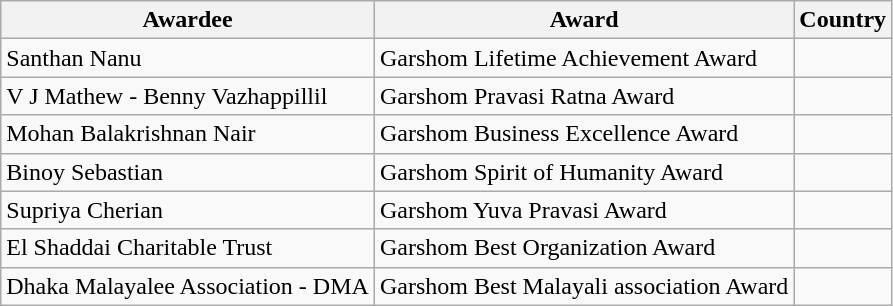<table class="wikitable">
<tr>
<th>Awardee</th>
<th>Award</th>
<th>Country</th>
</tr>
<tr>
<td>Santhan Nanu</td>
<td>Garshom Lifetime Achievement Award</td>
<td></td>
</tr>
<tr>
<td>V J Mathew - Benny Vazhappillil </td>
<td>Garshom Pravasi Ratna Award</td>
<td></td>
</tr>
<tr>
<td>Mohan Balakrishnan Nair </td>
<td>Garshom Business Excellence Award</td>
<td></td>
</tr>
<tr>
<td>Binoy Sebastian </td>
<td>Garshom Spirit of Humanity Award</td>
<td></td>
</tr>
<tr>
<td>Supriya Cherian </td>
<td>Garshom Yuva Pravasi Award</td>
<td></td>
</tr>
<tr>
<td>El Shaddai Charitable Trust </td>
<td>Garshom Best Organization Award</td>
<td></td>
</tr>
<tr>
<td>Dhaka Malayalee Association - DMA </td>
<td>Garshom Best Malayali association Award</td>
<td></td>
</tr>
</table>
